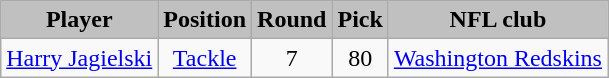<table class="wikitable" style="text-align:center;">
<tr style="background:#C0C0C0;">
<td><strong>Player</strong></td>
<td><strong>Position</strong></td>
<td><strong>Round</strong></td>
<td><strong>Pick</strong></td>
<td><strong>NFL club</strong></td>
</tr>
<tr align="center" bgcolor="">
<td><a href='#'>Harry Jagielski</a></td>
<td><a href='#'>Tackle</a></td>
<td>7</td>
<td>80</td>
<td><a href='#'>Washington Redskins</a></td>
</tr>
</table>
